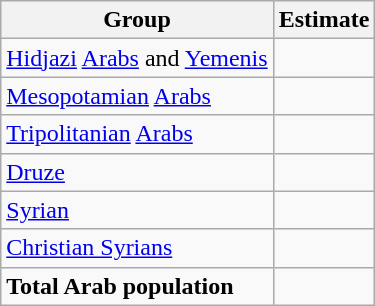<table class="wikitable sortable">
<tr>
<th>Group</th>
<th>Estimate</th>
</tr>
<tr>
<td><a href='#'>Hidjazi</a> <a href='#'>Arabs</a> and <a href='#'>Yemenis</a></td>
<td></td>
</tr>
<tr>
<td><a href='#'>Mesopotamian</a> <a href='#'>Arabs</a></td>
<td></td>
</tr>
<tr>
<td><a href='#'>Tripolitanian</a> <a href='#'>Arabs</a></td>
<td></td>
</tr>
<tr>
<td><a href='#'>Druze</a></td>
<td></td>
</tr>
<tr>
<td><a href='#'>Syrian</a></td>
<td></td>
</tr>
<tr>
<td><a href='#'>Christian Syrians</a></td>
<td></td>
</tr>
<tr>
<td><strong>Total Arab population</strong></td>
<td></td>
</tr>
</table>
